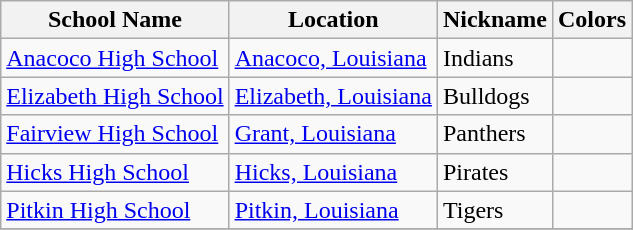<table class="wikitable">
<tr>
<th>School Name</th>
<th>Location</th>
<th>Nickname</th>
<th>Colors</th>
</tr>
<tr>
<td><a href='#'>Anacoco High School</a></td>
<td><a href='#'>Anacoco, Louisiana</a></td>
<td>Indians</td>
<td> </td>
</tr>
<tr>
<td><a href='#'>Elizabeth High School</a></td>
<td><a href='#'>Elizabeth, Louisiana</a></td>
<td>Bulldogs</td>
<td> </td>
</tr>
<tr>
<td><a href='#'>Fairview High School</a></td>
<td><a href='#'>Grant, Louisiana</a></td>
<td>Panthers</td>
<td> </td>
</tr>
<tr>
<td><a href='#'>Hicks High School</a></td>
<td><a href='#'>Hicks, Louisiana</a></td>
<td>Pirates</td>
<td>  </td>
</tr>
<tr>
<td><a href='#'>Pitkin High School</a></td>
<td><a href='#'>Pitkin, Louisiana</a></td>
<td>Tigers</td>
<td> </td>
</tr>
<tr>
</tr>
</table>
